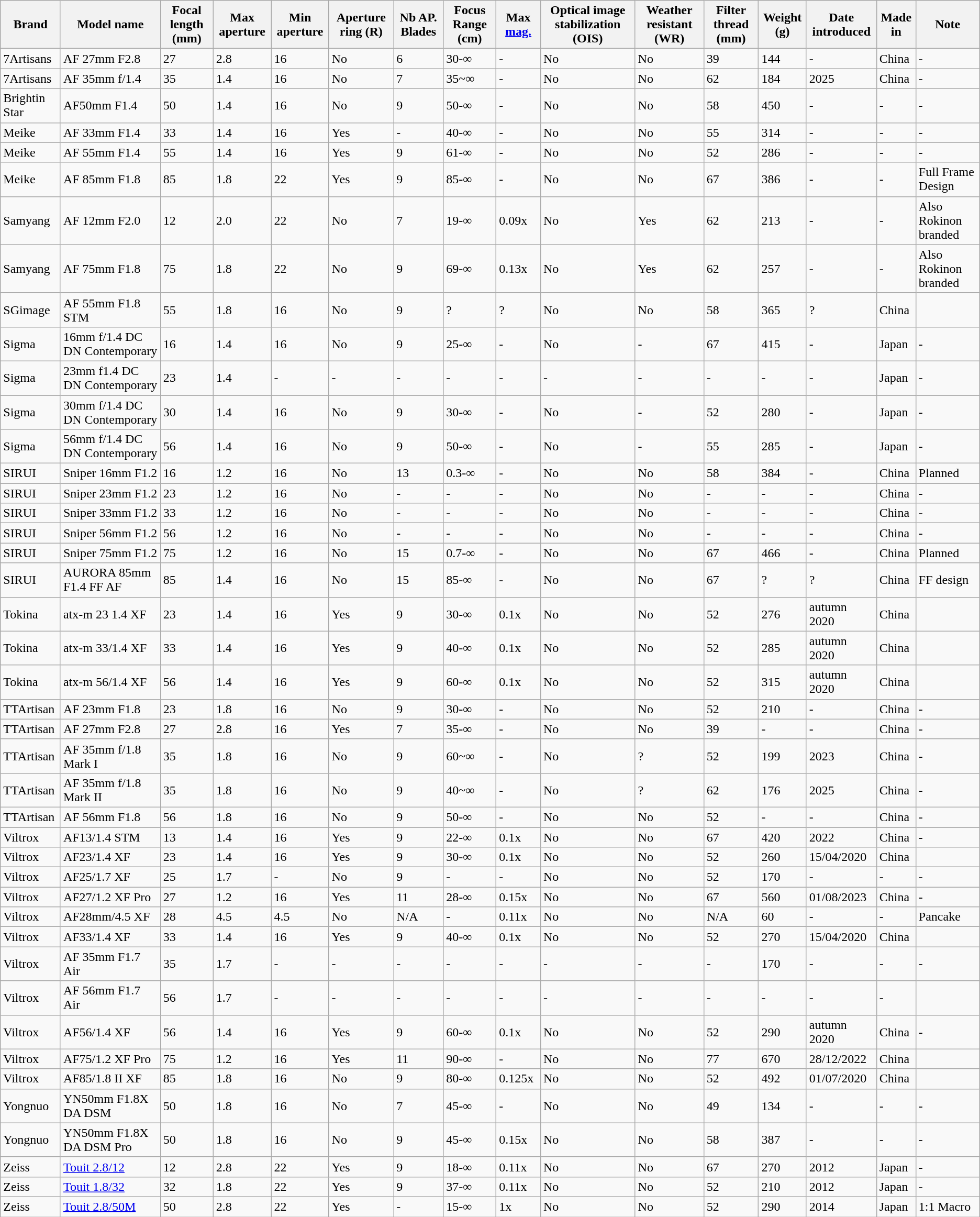<table class="wikitable sortable">
<tr>
<th>Brand</th>
<th>Model name</th>
<th>Focal length (mm)</th>
<th>Max aperture</th>
<th>Min aperture</th>
<th>Aperture ring (R)</th>
<th>Nb AP. Blades</th>
<th>Focus Range (cm)</th>
<th>Max <a href='#'>mag.</a></th>
<th>Optical image stabilization (OIS)</th>
<th>Weather resistant (WR)</th>
<th>Filter thread (mm)</th>
<th>Weight (g)</th>
<th>Date introduced</th>
<th>Made in</th>
<th>Note</th>
</tr>
<tr>
<td>7Artisans</td>
<td>AF 27mm F2.8</td>
<td>27</td>
<td>2.8</td>
<td>16</td>
<td>No</td>
<td>6</td>
<td>30-∞</td>
<td>-</td>
<td>No</td>
<td>No</td>
<td>39</td>
<td>144</td>
<td>-</td>
<td>China</td>
<td>-</td>
</tr>
<tr>
<td>7Artisans</td>
<td>AF 35mm f/1.4</td>
<td>35</td>
<td>1.4</td>
<td>16</td>
<td>No</td>
<td>7</td>
<td>35~∞</td>
<td>-</td>
<td>No</td>
<td>No</td>
<td>62</td>
<td>184</td>
<td>2025</td>
<td>China</td>
<td>-</td>
</tr>
<tr>
<td>Brightin Star</td>
<td>AF50mm F1.4</td>
<td>50</td>
<td>1.4</td>
<td>16</td>
<td>No</td>
<td>9</td>
<td>50-∞</td>
<td>-</td>
<td>No</td>
<td>No</td>
<td>58</td>
<td>450</td>
<td>-</td>
<td>-</td>
<td>-</td>
</tr>
<tr>
<td>Meike</td>
<td>AF  33mm F1.4</td>
<td>33</td>
<td>1.4</td>
<td>16</td>
<td>Yes</td>
<td>-</td>
<td>40-∞</td>
<td>-</td>
<td>No</td>
<td>No</td>
<td>55</td>
<td>314</td>
<td>-</td>
<td>-</td>
<td>-</td>
</tr>
<tr>
<td>Meike</td>
<td>AF  55mm F1.4</td>
<td>55</td>
<td>1.4</td>
<td>16</td>
<td>Yes</td>
<td>9</td>
<td>61-∞</td>
<td>-</td>
<td>No</td>
<td>No</td>
<td>52</td>
<td>286</td>
<td>-</td>
<td>-</td>
<td>-</td>
</tr>
<tr>
<td>Meike</td>
<td>AF 85mm F1.8</td>
<td>85</td>
<td>1.8</td>
<td>22</td>
<td>Yes</td>
<td>9</td>
<td>85-∞</td>
<td>-</td>
<td>No</td>
<td>No</td>
<td>67</td>
<td>386</td>
<td>-</td>
<td>-</td>
<td>Full Frame Design</td>
</tr>
<tr>
<td>Samyang</td>
<td>AF 12mm F2.0</td>
<td>12</td>
<td>2.0</td>
<td>22</td>
<td>No</td>
<td>7</td>
<td>19-∞</td>
<td>0.09x</td>
<td>No</td>
<td>Yes</td>
<td>62</td>
<td>213</td>
<td>-</td>
<td>-</td>
<td>Also Rokinon branded</td>
</tr>
<tr>
<td>Samyang</td>
<td>AF 75mm F1.8</td>
<td>75</td>
<td>1.8</td>
<td>22</td>
<td>No</td>
<td>9</td>
<td>69-∞</td>
<td>0.13x</td>
<td>No</td>
<td>Yes</td>
<td>62</td>
<td>257</td>
<td>-</td>
<td>-</td>
<td>Also Rokinon branded</td>
</tr>
<tr>
<td>SGimage</td>
<td>AF 55mm F1.8 STM</td>
<td>55</td>
<td>1.8</td>
<td>16</td>
<td>No</td>
<td>9</td>
<td>?</td>
<td>?</td>
<td>No</td>
<td>No</td>
<td>58</td>
<td>365</td>
<td>?</td>
<td>China</td>
<td></td>
</tr>
<tr>
<td>Sigma</td>
<td>16mm f/1.4 DC DN Contemporary</td>
<td>16</td>
<td>1.4</td>
<td>16</td>
<td>No</td>
<td>9</td>
<td>25-∞</td>
<td>-</td>
<td>No</td>
<td>-</td>
<td>67</td>
<td>415</td>
<td>-</td>
<td>Japan</td>
<td>-</td>
</tr>
<tr>
<td>Sigma</td>
<td>23mm f1.4 DC DN Contemporary</td>
<td>23</td>
<td>1.4</td>
<td>-</td>
<td>-</td>
<td>-</td>
<td>-</td>
<td>-</td>
<td>-</td>
<td>-</td>
<td>-</td>
<td>-</td>
<td>-</td>
<td>Japan</td>
<td>-</td>
</tr>
<tr>
<td>Sigma</td>
<td>30mm f/1.4 DC DN Contemporary</td>
<td>30</td>
<td>1.4</td>
<td>16</td>
<td>No</td>
<td>9</td>
<td>30-∞</td>
<td>-</td>
<td>No</td>
<td>-</td>
<td>52</td>
<td>280</td>
<td>-</td>
<td>Japan</td>
<td>-</td>
</tr>
<tr>
<td>Sigma</td>
<td>56mm f/1.4 DC DN Contemporary</td>
<td>56</td>
<td>1.4</td>
<td>16</td>
<td>No</td>
<td>9</td>
<td>50-∞</td>
<td>-</td>
<td>No</td>
<td>-</td>
<td>55</td>
<td>285</td>
<td>-</td>
<td>Japan</td>
<td>-</td>
</tr>
<tr>
<td>SIRUI</td>
<td>Sniper 16mm F1.2</td>
<td>16</td>
<td>1.2</td>
<td>16</td>
<td>No</td>
<td>13</td>
<td>0.3-∞</td>
<td>-</td>
<td>No</td>
<td>No</td>
<td>58</td>
<td>384</td>
<td>-</td>
<td>China</td>
<td>Planned</td>
</tr>
<tr>
<td>SIRUI</td>
<td>Sniper 23mm F1.2</td>
<td>23</td>
<td>1.2</td>
<td>16</td>
<td>No</td>
<td>-</td>
<td>-</td>
<td>-</td>
<td>No</td>
<td>No</td>
<td>-</td>
<td>-</td>
<td>-</td>
<td>China</td>
<td>-</td>
</tr>
<tr>
<td>SIRUI</td>
<td>Sniper 33mm F1.2</td>
<td>33</td>
<td>1.2</td>
<td>16</td>
<td>No</td>
<td>-</td>
<td>-</td>
<td>-</td>
<td>No</td>
<td>No</td>
<td>-</td>
<td>-</td>
<td>-</td>
<td>China</td>
<td>-</td>
</tr>
<tr>
<td>SIRUI</td>
<td>Sniper 56mm F1.2</td>
<td>56</td>
<td>1.2</td>
<td>16</td>
<td>No</td>
<td>-</td>
<td>-</td>
<td>-</td>
<td>No</td>
<td>No</td>
<td>-</td>
<td>-</td>
<td>-</td>
<td>China</td>
<td>-</td>
</tr>
<tr>
<td>SIRUI</td>
<td>Sniper 75mm F1.2</td>
<td>75</td>
<td>1.2</td>
<td>16</td>
<td>No</td>
<td>15</td>
<td>0.7-∞</td>
<td>-</td>
<td>No</td>
<td>No</td>
<td>67</td>
<td>466</td>
<td>-</td>
<td>China</td>
<td>Planned</td>
</tr>
<tr>
<td>SIRUI</td>
<td>AURORA 85mm F1.4 FF AF</td>
<td>85</td>
<td>1.4</td>
<td>16</td>
<td>No</td>
<td>15</td>
<td>85-∞</td>
<td>-</td>
<td>No</td>
<td>No</td>
<td>67</td>
<td>?</td>
<td>?</td>
<td>China</td>
<td>FF design</td>
</tr>
<tr>
<td>Tokina</td>
<td>atx-m 23 1.4 XF</td>
<td>23</td>
<td>1.4</td>
<td>16</td>
<td>Yes</td>
<td>9</td>
<td>30-∞</td>
<td>0.1x</td>
<td>No</td>
<td>No</td>
<td>52</td>
<td>276</td>
<td>autumn 2020</td>
<td>China</td>
<td></td>
</tr>
<tr>
<td>Tokina</td>
<td>atx-m 33/1.4 XF</td>
<td>33</td>
<td>1.4</td>
<td>16</td>
<td>Yes</td>
<td>9</td>
<td>40-∞</td>
<td>0.1x</td>
<td>No</td>
<td>No</td>
<td>52</td>
<td>285</td>
<td>autumn 2020</td>
<td>China</td>
<td></td>
</tr>
<tr>
<td>Tokina</td>
<td>atx-m 56/1.4 XF</td>
<td>56</td>
<td>1.4</td>
<td>16</td>
<td>Yes</td>
<td>9</td>
<td>60-∞</td>
<td>0.1x</td>
<td>No</td>
<td>No</td>
<td>52</td>
<td>315</td>
<td>autumn 2020</td>
<td>China</td>
<td></td>
</tr>
<tr>
<td>TTArtisan</td>
<td>AF 23mm F1.8</td>
<td>23</td>
<td>1.8</td>
<td>16</td>
<td>No</td>
<td>9</td>
<td>30-∞</td>
<td>-</td>
<td>No</td>
<td>No</td>
<td>52</td>
<td>210</td>
<td>-</td>
<td>China</td>
<td>-</td>
</tr>
<tr>
<td>TTArtisan</td>
<td>AF 27mm F2.8</td>
<td>27</td>
<td>2.8</td>
<td>16</td>
<td>Yes</td>
<td>7</td>
<td>35-∞</td>
<td>-</td>
<td>No</td>
<td>No</td>
<td>39</td>
<td>-</td>
<td>-</td>
<td>China</td>
<td>-</td>
</tr>
<tr>
<td>TTArtisan</td>
<td>AF 35mm f/1.8 Mark I</td>
<td>35</td>
<td>1.8</td>
<td>16</td>
<td>No</td>
<td>9</td>
<td>60~∞</td>
<td>-</td>
<td>No</td>
<td>?</td>
<td>52</td>
<td>199</td>
<td>2023</td>
<td>China</td>
<td>-</td>
</tr>
<tr>
<td>TTArtisan</td>
<td>AF 35mm f/1.8 Mark II</td>
<td>35</td>
<td>1.8</td>
<td>16</td>
<td>No</td>
<td>9</td>
<td>40~∞</td>
<td>-</td>
<td>No</td>
<td>?</td>
<td>62</td>
<td>176</td>
<td>2025</td>
<td>China</td>
<td>-</td>
</tr>
<tr>
<td>TTArtisan</td>
<td>AF 56mm F1.8</td>
<td>56</td>
<td>1.8</td>
<td>16</td>
<td>No</td>
<td>9</td>
<td>50-∞</td>
<td>-</td>
<td>No</td>
<td>No</td>
<td>52</td>
<td>-</td>
<td>-</td>
<td>China</td>
<td>-</td>
</tr>
<tr>
<td>Viltrox</td>
<td>AF13/1.4 STM</td>
<td>13</td>
<td>1.4</td>
<td>16</td>
<td>Yes</td>
<td>9</td>
<td>22-∞</td>
<td>0.1x</td>
<td>No</td>
<td>No</td>
<td>67</td>
<td>420</td>
<td>2022</td>
<td>China</td>
<td>-</td>
</tr>
<tr>
<td>Viltrox</td>
<td>AF23/1.4 XF</td>
<td>23</td>
<td>1.4</td>
<td>16</td>
<td>Yes</td>
<td>9</td>
<td>30-∞</td>
<td>0.1x</td>
<td>No</td>
<td>No</td>
<td>52</td>
<td>260</td>
<td>15/04/2020</td>
<td>China</td>
<td></td>
</tr>
<tr>
<td>Viltrox</td>
<td>AF25/1.7 XF</td>
<td>25</td>
<td>1.7</td>
<td>-</td>
<td>No</td>
<td>9</td>
<td>-</td>
<td>-</td>
<td>No</td>
<td>No</td>
<td>52</td>
<td>170</td>
<td>-</td>
<td>-</td>
<td>-</td>
</tr>
<tr>
<td>Viltrox</td>
<td>AF27/1.2 XF Pro</td>
<td>27</td>
<td>1.2</td>
<td>16</td>
<td>Yes</td>
<td>11</td>
<td>28-∞</td>
<td>0.15x</td>
<td>No</td>
<td>No</td>
<td>67</td>
<td>560</td>
<td>01/08/2023</td>
<td>China</td>
<td>-</td>
</tr>
<tr>
<td>Viltrox</td>
<td>AF28mm/4.5 XF</td>
<td>28</td>
<td>4.5</td>
<td>4.5</td>
<td>No</td>
<td>N/A</td>
<td>-</td>
<td>0.11x</td>
<td>No</td>
<td>No</td>
<td>N/A</td>
<td>60</td>
<td>-</td>
<td>-</td>
<td>Pancake</td>
</tr>
<tr>
<td>Viltrox</td>
<td>AF33/1.4 XF</td>
<td>33</td>
<td>1.4</td>
<td>16</td>
<td>Yes</td>
<td>9</td>
<td>40-∞</td>
<td>0.1x</td>
<td>No</td>
<td>No</td>
<td>52</td>
<td>270</td>
<td>15/04/2020</td>
<td>China</td>
<td></td>
</tr>
<tr>
<td>Viltrox</td>
<td>AF 35mm F1.7 Air</td>
<td>35</td>
<td>1.7</td>
<td>-</td>
<td>-</td>
<td>-</td>
<td>-</td>
<td>-</td>
<td>-</td>
<td>-</td>
<td>-</td>
<td>170</td>
<td>-</td>
<td>-</td>
<td>-</td>
</tr>
<tr>
<td>Viltrox</td>
<td>AF 56mm F1.7 Air</td>
<td>56</td>
<td>1.7</td>
<td>-</td>
<td>-</td>
<td>-</td>
<td>-</td>
<td>-</td>
<td>-</td>
<td>-</td>
<td>-</td>
<td>-</td>
<td>-</td>
<td>-</td>
<td></td>
</tr>
<tr>
<td>Viltrox</td>
<td>AF56/1.4 XF</td>
<td>56</td>
<td>1.4</td>
<td>16</td>
<td>Yes</td>
<td>9</td>
<td>60-∞</td>
<td>0.1x</td>
<td>No</td>
<td>No</td>
<td>52</td>
<td>290</td>
<td>autumn 2020</td>
<td>China</td>
<td>-</td>
</tr>
<tr>
<td>Viltrox</td>
<td>AF75/1.2 XF Pro</td>
<td>75</td>
<td>1.2</td>
<td>16</td>
<td>Yes</td>
<td>11</td>
<td>90-∞</td>
<td>-</td>
<td>No</td>
<td>No</td>
<td>77</td>
<td>670</td>
<td>28/12/2022</td>
<td>China</td>
<td></td>
</tr>
<tr>
<td>Viltrox</td>
<td>AF85/1.8 II XF</td>
<td>85</td>
<td>1.8</td>
<td>16</td>
<td>No</td>
<td>9</td>
<td>80-∞</td>
<td>0.125x</td>
<td>No</td>
<td>No</td>
<td>52</td>
<td>492</td>
<td>01/07/2020</td>
<td>China</td>
<td></td>
</tr>
<tr>
<td>Yongnuo</td>
<td>YN50mm F1.8X DA DSM</td>
<td>50</td>
<td>1.8</td>
<td>16</td>
<td>No</td>
<td>7</td>
<td>45-∞</td>
<td>-</td>
<td>No</td>
<td>No</td>
<td>49</td>
<td>134</td>
<td>-</td>
<td>-</td>
<td>-</td>
</tr>
<tr>
<td>Yongnuo</td>
<td>YN50mm F1.8X DA DSM Pro</td>
<td>50</td>
<td>1.8</td>
<td>16</td>
<td>No</td>
<td>9</td>
<td>45-∞</td>
<td>0.15x</td>
<td>No</td>
<td>No</td>
<td>58</td>
<td>387</td>
<td>-</td>
<td>-</td>
<td>-</td>
</tr>
<tr>
<td>Zeiss</td>
<td><a href='#'>Touit 2.8/12</a></td>
<td>12</td>
<td>2.8</td>
<td>22</td>
<td>Yes</td>
<td>9</td>
<td>18-∞</td>
<td>0.11x</td>
<td>No</td>
<td>No</td>
<td>67</td>
<td>270</td>
<td>2012</td>
<td>Japan</td>
<td>-</td>
</tr>
<tr>
<td>Zeiss</td>
<td><a href='#'>Touit 1.8/32</a></td>
<td>32</td>
<td>1.8</td>
<td>22</td>
<td>Yes</td>
<td>9</td>
<td>37-∞</td>
<td>0.11x</td>
<td>No</td>
<td>No</td>
<td>52</td>
<td>210</td>
<td>2012</td>
<td>Japan</td>
<td>-</td>
</tr>
<tr>
<td>Zeiss</td>
<td><a href='#'>Touit 2.8/50M</a></td>
<td>50</td>
<td>2.8</td>
<td>22</td>
<td>Yes</td>
<td>-</td>
<td>15-∞</td>
<td>1x</td>
<td>No</td>
<td>No</td>
<td>52</td>
<td>290</td>
<td>2014</td>
<td>Japan</td>
<td>1:1 Macro</td>
</tr>
</table>
